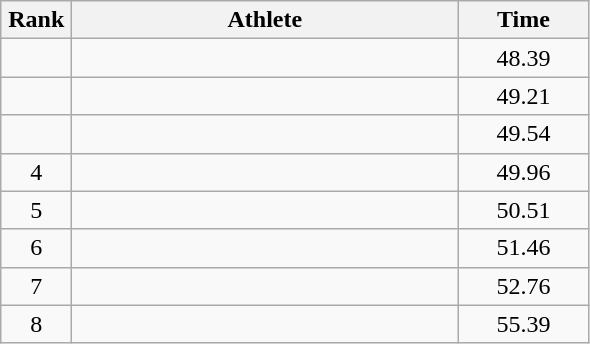<table class=wikitable style="text-align:center">
<tr>
<th width=40>Rank</th>
<th width=250>Athlete</th>
<th width=80>Time</th>
</tr>
<tr>
<td></td>
<td align=left></td>
<td>48.39</td>
</tr>
<tr>
<td></td>
<td align=left></td>
<td>49.21</td>
</tr>
<tr>
<td></td>
<td align=left></td>
<td>49.54</td>
</tr>
<tr>
<td>4</td>
<td align=left></td>
<td>49.96</td>
</tr>
<tr>
<td>5</td>
<td align=left></td>
<td>50.51</td>
</tr>
<tr>
<td>6</td>
<td align=left></td>
<td>51.46</td>
</tr>
<tr>
<td>7</td>
<td align=left></td>
<td>52.76</td>
</tr>
<tr>
<td>8</td>
<td align=left></td>
<td>55.39</td>
</tr>
</table>
